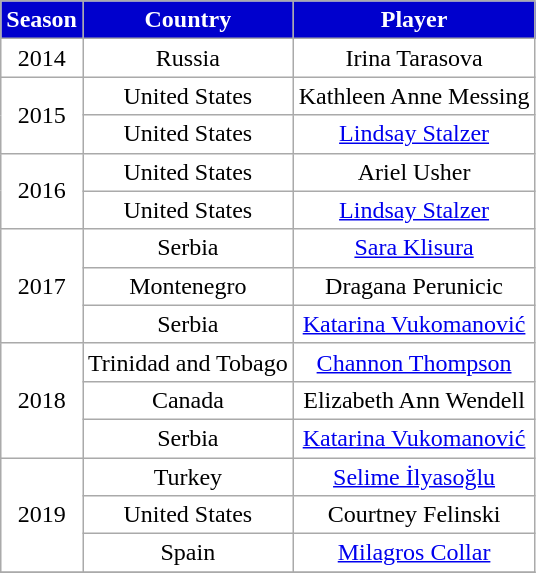<table class=wikitable style="text-align:center;">
<tr>
<th style="background:#0000CD; color:white" rowspan=1>Season</th>
<th style="background:#0000CD; color:white" rowspan=1>Country</th>
<th style="background:#0000CD; color:white" rowspan=1>Player</th>
</tr>
<tr>
<td bgcolor=white>2014</td>
<td bgcolor=white> Russia</td>
<td bgcolor=white>Irina Tarasova</td>
</tr>
<tr>
<td bgcolor=white rowspan=2>2015</td>
<td bgcolor=white> United States</td>
<td bgcolor=white>Kathleen Anne Messing</td>
</tr>
<tr>
<td bgcolor=white> United States</td>
<td bgcolor=white><a href='#'>Lindsay Stalzer</a></td>
</tr>
<tr>
<td bgcolor=white rowspan=2>2016</td>
<td bgcolor=white> United States</td>
<td bgcolor=white>Ariel Usher</td>
</tr>
<tr>
<td bgcolor=white> United States</td>
<td bgcolor=white><a href='#'>Lindsay Stalzer</a></td>
</tr>
<tr>
<td bgcolor=white rowspan=3>2017</td>
<td bgcolor=white> Serbia</td>
<td bgcolor=white><a href='#'>Sara Klisura</a></td>
</tr>
<tr>
<td bgcolor=white> Montenegro</td>
<td bgcolor=white>Dragana Perunicic</td>
</tr>
<tr>
<td bgcolor=white> Serbia</td>
<td bgcolor=white><a href='#'>Katarina Vukomanović</a></td>
</tr>
<tr>
<td bgcolor=white rowspan=3>2018</td>
<td bgcolor=white> Trinidad and Tobago</td>
<td bgcolor=white><a href='#'>Channon Thompson</a></td>
</tr>
<tr>
<td bgcolor=white> Canada</td>
<td bgcolor=white>Elizabeth Ann Wendell</td>
</tr>
<tr>
<td bgcolor=white> Serbia</td>
<td bgcolor=white><a href='#'>Katarina Vukomanović</a></td>
</tr>
<tr>
<td bgcolor=white rowspan=3>2019</td>
<td bgcolor=white> Turkey</td>
<td bgcolor=white><a href='#'>Selime İlyasoğlu</a></td>
</tr>
<tr>
<td bgcolor=white> United States</td>
<td bgcolor=white>Courtney Felinski</td>
</tr>
<tr>
<td bgcolor=white> Spain</td>
<td bgcolor=white><a href='#'>Milagros Collar</a></td>
</tr>
<tr>
</tr>
</table>
